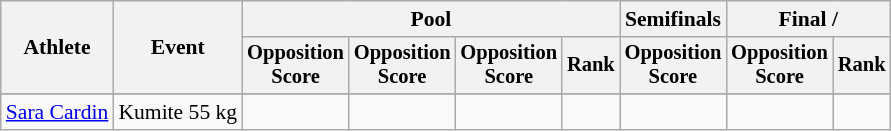<table class=wikitable style="font-size:90%">
<tr>
<th rowspan="2">Athlete</th>
<th rowspan="2">Event</th>
<th colspan="4">Pool</th>
<th>Semifinals</th>
<th colspan="2">Final / </th>
</tr>
<tr style="font-size:95%">
<th>Opposition<br>Score</th>
<th>Opposition<br>Score</th>
<th>Opposition<br>Score</th>
<th>Rank</th>
<th>Opposition<br>Score</th>
<th>Opposition<br>Score</th>
<th>Rank</th>
</tr>
<tr style="font-size:95%">
</tr>
<tr align=center>
<td align=left><a href='#'>Sara Cardin</a></td>
<td>Kumite 55 kg</td>
<td></td>
<td></td>
<td></td>
<td></td>
<td></td>
<td></td>
<td></td>
</tr>
</table>
